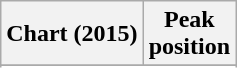<table class="wikitable sortable">
<tr>
<th align="left">Chart (2015)</th>
<th align="center">Peak<br>position</th>
</tr>
<tr>
</tr>
<tr>
</tr>
<tr>
</tr>
<tr>
</tr>
<tr>
</tr>
</table>
